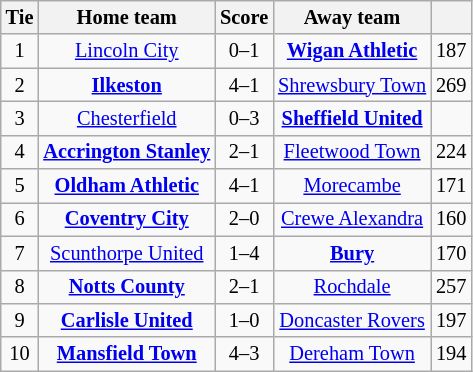<table class="wikitable" style="text-align: center; font-size:85%">
<tr>
<th>Tie</th>
<th>Home team</th>
<th>Score</th>
<th>Away team</th>
<th></th>
</tr>
<tr>
<td>1</td>
<td><a href='#'>Lincoln City</a></td>
<td>0–1</td>
<td><strong><a href='#'>Wigan Athletic</a></strong></td>
<td>187</td>
</tr>
<tr>
<td>2</td>
<td><strong><a href='#'>Ilkeston</a></strong></td>
<td>4–1</td>
<td><a href='#'>Shrewsbury Town</a></td>
<td>269</td>
</tr>
<tr>
<td>3</td>
<td><a href='#'>Chesterfield</a></td>
<td>0–3</td>
<td><strong><a href='#'>Sheffield United</a></strong></td>
<td></td>
</tr>
<tr>
<td>4</td>
<td><strong><a href='#'>Accrington Stanley</a></strong></td>
<td>2–1</td>
<td><a href='#'>Fleetwood Town</a></td>
<td>224</td>
</tr>
<tr>
<td>5</td>
<td><strong><a href='#'>Oldham Athletic</a></strong></td>
<td>4–1</td>
<td><a href='#'>Morecambe</a></td>
<td>171</td>
</tr>
<tr>
<td>6</td>
<td><strong><a href='#'>Coventry City</a></strong></td>
<td>2–0</td>
<td><a href='#'>Crewe Alexandra</a></td>
<td>160</td>
</tr>
<tr>
<td>7</td>
<td><a href='#'>Scunthorpe United</a></td>
<td>1–4</td>
<td><strong><a href='#'>Bury</a></strong></td>
<td>170</td>
</tr>
<tr>
<td>8</td>
<td><strong><a href='#'>Notts County</a></strong></td>
<td>2–1</td>
<td><a href='#'>Rochdale</a></td>
<td>257</td>
</tr>
<tr>
<td>9</td>
<td><strong><a href='#'>Carlisle United</a></strong></td>
<td>1–0 </td>
<td><a href='#'>Doncaster Rovers</a></td>
<td>197</td>
</tr>
<tr>
<td>10</td>
<td><strong><a href='#'>Mansfield Town</a></strong></td>
<td>4–3 </td>
<td><a href='#'>Dereham Town</a></td>
<td>194</td>
</tr>
</table>
